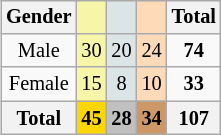<table class=wikitable style="font-size:85%; float:right; text-align:center">
<tr>
<th>Gender</th>
<td bgcolor=F7F6A8></td>
<td bgcolor=DCE5E5></td>
<td bgcolor=FFDAB9></td>
<th>Total</th>
</tr>
<tr>
<td>Male</td>
<td bgcolor=F7F6A8>30</td>
<td bgcolor=DCE5E5>20</td>
<td bgcolor=FFDAB9>24</td>
<td><strong>74</strong></td>
</tr>
<tr>
<td>Female</td>
<td bgcolor=F7F6A8>15</td>
<td bgcolor=DCE5E5>8</td>
<td bgcolor=FFDAB9>10</td>
<td><strong>33</strong></td>
</tr>
<tr>
<th>Total</th>
<th style=background:gold>45</th>
<th style=background:silver>28</th>
<th style=background:#c96>34</th>
<th>107</th>
</tr>
</table>
